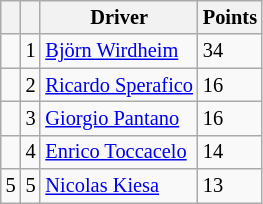<table class="wikitable" style="font-size: 85%;">
<tr>
<th></th>
<th></th>
<th>Driver</th>
<th>Points</th>
</tr>
<tr>
<td align="left"></td>
<td align="center">1</td>
<td> <a href='#'>Björn Wirdheim</a></td>
<td>34</td>
</tr>
<tr>
<td align="left"></td>
<td align="center">2</td>
<td> <a href='#'>Ricardo Sperafico</a></td>
<td>16</td>
</tr>
<tr>
<td align="left"></td>
<td align="center">3</td>
<td> <a href='#'>Giorgio Pantano</a></td>
<td>16</td>
</tr>
<tr>
<td align="left"></td>
<td align="center">4</td>
<td> <a href='#'>Enrico Toccacelo</a></td>
<td>14</td>
</tr>
<tr>
<td align="left"> 5</td>
<td align="center">5</td>
<td> <a href='#'>Nicolas Kiesa</a></td>
<td>13</td>
</tr>
</table>
